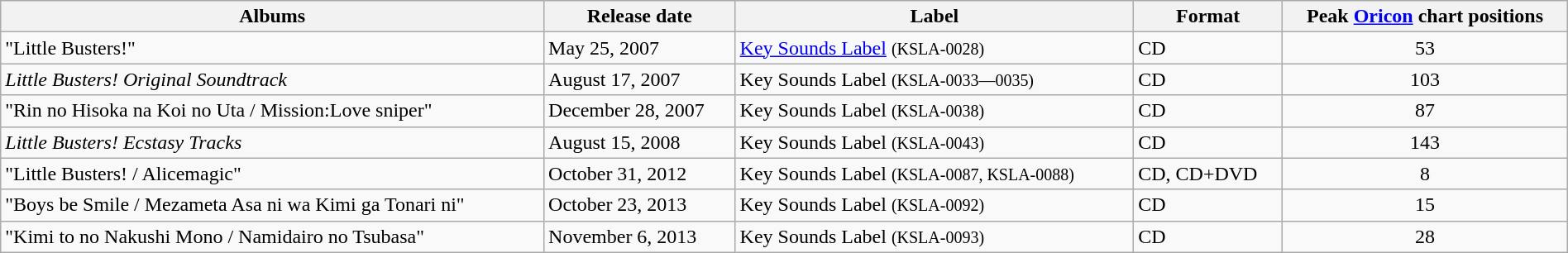<table class="wikitable" width="100%">
<tr>
<th rowspan="1">Albums</th>
<th rowspan="1">Release date</th>
<th rowspan="1">Label</th>
<th rowspan="1">Format</th>
<th colspan="1">Peak <a href='#'>Oricon</a> chart positions</th>
</tr>
<tr>
<td align="left">"Little Busters!"</td>
<td>May 25, 2007</td>
<td><a href='#'>Key Sounds Label</a> <small>(KSLA-0028)</small></td>
<td>CD</td>
<td align="center">53</td>
</tr>
<tr>
<td align="left"><em>Little Busters! Original Soundtrack</em></td>
<td>August 17, 2007</td>
<td>Key Sounds Label <small>(KSLA-0033—0035)</small></td>
<td>CD</td>
<td align="center">103</td>
</tr>
<tr>
<td align="left">"Rin no Hisoka na Koi no Uta / Mission:Love sniper"</td>
<td>December 28, 2007</td>
<td>Key Sounds Label <small>(KSLA-0038)</small></td>
<td>CD</td>
<td align="center">87</td>
</tr>
<tr>
<td align="left"><em>Little Busters! Ecstasy Tracks</em></td>
<td>August 15, 2008</td>
<td>Key Sounds Label <small>(KSLA-0043)</small></td>
<td>CD</td>
<td align="center">143</td>
</tr>
<tr>
<td align="left">"Little Busters! / Alicemagic"</td>
<td>October 31, 2012</td>
<td>Key Sounds Label <small>(KSLA-0087, KSLA-0088)</small></td>
<td>CD, CD+DVD</td>
<td align="center">8</td>
</tr>
<tr>
<td align="left">"Boys be Smile / Mezameta Asa ni wa Kimi ga Tonari ni"</td>
<td>October 23, 2013</td>
<td>Key Sounds Label <small>(KSLA-0092)</small></td>
<td>CD</td>
<td align="center">15</td>
</tr>
<tr>
<td align="left">"Kimi to no Nakushi Mono / Namidairo no Tsubasa"</td>
<td>November 6, 2013</td>
<td>Key Sounds Label <small>(KSLA-0093)</small></td>
<td>CD</td>
<td align="center">28</td>
</tr>
</table>
